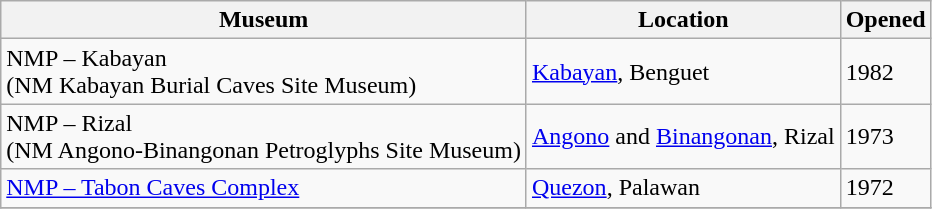<table class="wikitable">
<tr>
<th>Museum</th>
<th>Location</th>
<th>Opened</th>
</tr>
<tr>
<td>NMP – Kabayan<br>(NM Kabayan Burial Caves Site Museum)</td>
<td><a href='#'>Kabayan</a>, Benguet</td>
<td>1982</td>
</tr>
<tr>
<td>NMP – Rizal<br>(NM Angono-Binangonan Petroglyphs Site Museum)</td>
<td><a href='#'>Angono</a> and <a href='#'>Binangonan</a>, Rizal</td>
<td>1973</td>
</tr>
<tr>
<td><a href='#'>NMP – Tabon Caves Complex</a></td>
<td><a href='#'>Quezon</a>, Palawan</td>
<td>1972</td>
</tr>
<tr>
</tr>
</table>
